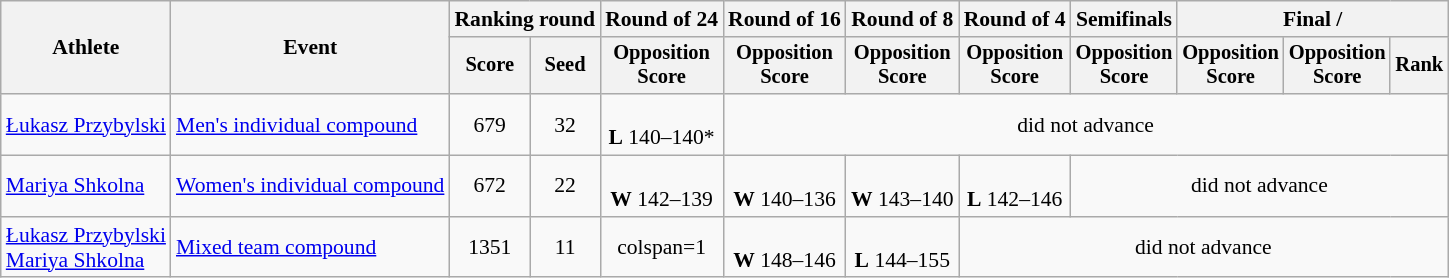<table class="wikitable" style="font-size:90%">
<tr>
<th rowspan=2>Athlete</th>
<th rowspan=2>Event</th>
<th colspan="2">Ranking round</th>
<th>Round of 24</th>
<th>Round of 16</th>
<th>Round of 8</th>
<th>Round of 4</th>
<th>Semifinals</th>
<th colspan="3">Final / </th>
</tr>
<tr style="font-size:95%">
<th>Score</th>
<th>Seed</th>
<th>Opposition<br>Score</th>
<th>Opposition<br>Score</th>
<th>Opposition<br>Score</th>
<th>Opposition<br>Score</th>
<th>Opposition<br>Score</th>
<th>Opposition<br>Score</th>
<th>Opposition<br>Score</th>
<th>Rank</th>
</tr>
<tr align=center>
<td align=left><a href='#'>Łukasz Przybylski</a></td>
<td align=left><a href='#'>Men's individual compound</a></td>
<td>679</td>
<td>32</td>
<td><br><strong>L</strong> 140–140*</td>
<td colspan=7>did not advance</td>
</tr>
<tr align=center>
<td align=left><a href='#'>Mariya Shkolna</a></td>
<td align=left><a href='#'>Women's individual compound</a></td>
<td>672</td>
<td>22</td>
<td><br><strong>W</strong> 142–139</td>
<td><br><strong>W</strong> 140–136</td>
<td><br><strong>W</strong> 143–140</td>
<td><br><strong>L</strong> 142–146</td>
<td colspan=4>did not advance</td>
</tr>
<tr align=center>
<td align=left><a href='#'>Łukasz Przybylski</a><br><a href='#'>Mariya Shkolna</a></td>
<td align=left><a href='#'>Mixed team compound</a></td>
<td>1351</td>
<td>11</td>
<td>colspan=1 </td>
<td><br><strong>W</strong> 148–146</td>
<td><br><strong>L</strong> 144–155</td>
<td colspan=5>did not advance</td>
</tr>
</table>
